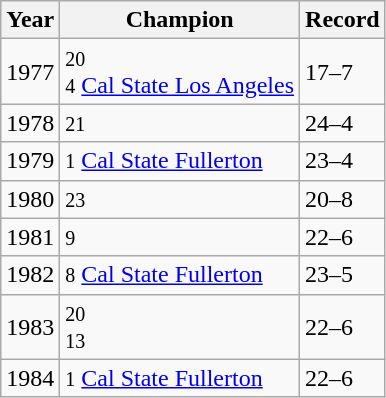<table class=wikitable>
<tr>
<th>Year</th>
<th>Champion</th>
<th>Record</th>
</tr>
<tr>
<td>1977</td>
<td><small> 20</small> <br><small> 4</small> <a href='#'>Cal State Los Angeles</a></td>
<td>17–7</td>
</tr>
<tr>
<td>1978</td>
<td><small> 21</small> </td>
<td>24–4</td>
</tr>
<tr>
<td>1979</td>
<td><small> 1</small> <a href='#'>Cal State Fullerton</a></td>
<td>23–4</td>
</tr>
<tr>
<td>1980</td>
<td><small> 23</small> </td>
<td>20–8</td>
</tr>
<tr>
<td>1981</td>
<td><small> 9</small> </td>
<td>22–6</td>
</tr>
<tr>
<td>1982</td>
<td><small> 8</small> <a href='#'>Cal State Fullerton</a></td>
<td>23–5</td>
</tr>
<tr>
<td>1983</td>
<td><small> 20</small> <br><small> 13</small> </td>
<td>22–6</td>
</tr>
<tr>
<td>1984</td>
<td><small> 1</small> <a href='#'>Cal State Fullerton</a></td>
<td>22–6</td>
</tr>
</table>
